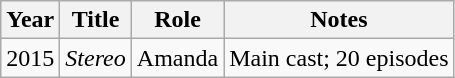<table class="wikitable sortable">
<tr>
<th>Year</th>
<th>Title</th>
<th>Role</th>
<th class="unsortable">Notes</th>
</tr>
<tr>
<td>2015</td>
<td><em>Stereo</em></td>
<td>Amanda</td>
<td>Main cast; 20 episodes</td>
</tr>
</table>
